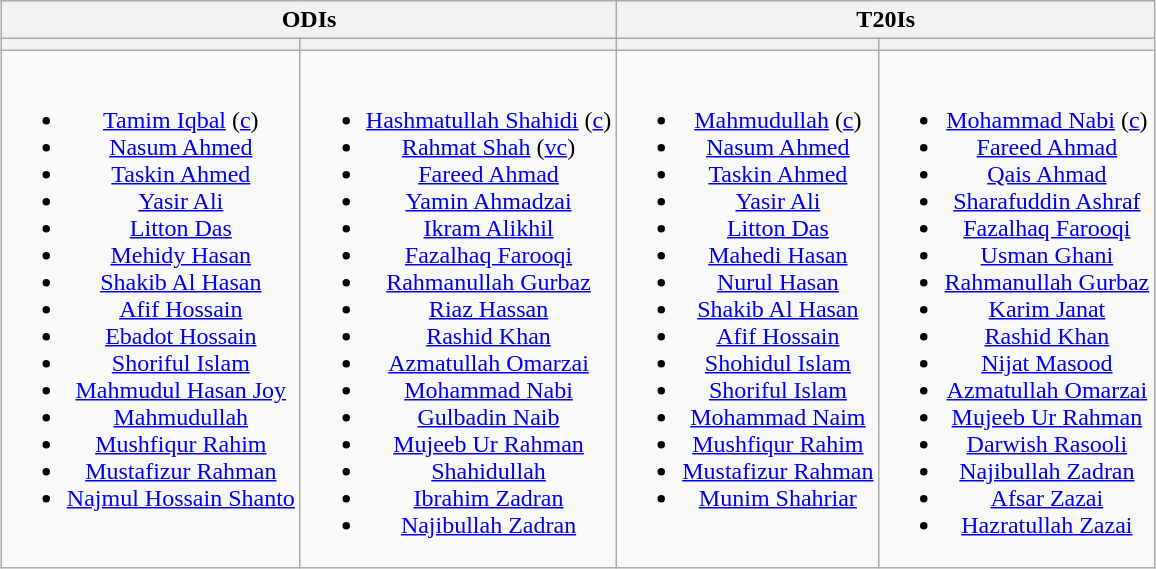<table class="wikitable" style="text-align:center; margin:auto">
<tr>
<th colspan=2>ODIs</th>
<th colspan=2>T20Is</th>
</tr>
<tr>
<th></th>
<th></th>
<th></th>
<th></th>
</tr>
<tr style="vertical-align:top">
<td><br><ul><li><a href='#'>Tamim Iqbal</a> (<a href='#'>c</a>)</li><li><a href='#'>Nasum Ahmed</a></li><li><a href='#'>Taskin Ahmed</a></li><li><a href='#'>Yasir Ali</a></li><li><a href='#'>Litton Das</a></li><li><a href='#'>Mehidy Hasan</a></li><li><a href='#'>Shakib Al Hasan</a></li><li><a href='#'>Afif Hossain</a></li><li><a href='#'>Ebadot Hossain</a></li><li><a href='#'>Shoriful Islam</a></li><li><a href='#'>Mahmudul Hasan Joy</a></li><li><a href='#'>Mahmudullah</a></li><li><a href='#'>Mushfiqur Rahim</a></li><li><a href='#'>Mustafizur Rahman</a></li><li><a href='#'>Najmul Hossain Shanto</a></li></ul></td>
<td><br><ul><li><a href='#'>Hashmatullah Shahidi</a> (<a href='#'>c</a>)</li><li><a href='#'>Rahmat Shah</a> (<a href='#'>vc</a>)</li><li><a href='#'>Fareed Ahmad</a></li><li><a href='#'>Yamin Ahmadzai</a></li><li><a href='#'>Ikram Alikhil</a></li><li><a href='#'>Fazalhaq Farooqi</a></li><li><a href='#'>Rahmanullah Gurbaz</a></li><li><a href='#'>Riaz Hassan</a></li><li><a href='#'>Rashid Khan</a></li><li><a href='#'>Azmatullah Omarzai</a></li><li><a href='#'>Mohammad Nabi</a></li><li><a href='#'>Gulbadin Naib</a></li><li><a href='#'>Mujeeb Ur Rahman</a></li><li><a href='#'>Shahidullah</a></li><li><a href='#'>Ibrahim Zadran</a></li><li><a href='#'>Najibullah Zadran</a></li></ul></td>
<td><br><ul><li><a href='#'>Mahmudullah</a> (<a href='#'>c</a>)</li><li><a href='#'>Nasum Ahmed</a></li><li><a href='#'>Taskin Ahmed</a></li><li><a href='#'>Yasir Ali</a></li><li><a href='#'>Litton Das</a></li><li><a href='#'>Mahedi Hasan</a></li><li><a href='#'>Nurul Hasan</a></li><li><a href='#'>Shakib Al Hasan</a></li><li><a href='#'>Afif Hossain</a></li><li><a href='#'>Shohidul Islam</a></li><li><a href='#'>Shoriful Islam</a></li><li><a href='#'>Mohammad Naim</a></li><li><a href='#'>Mushfiqur Rahim</a></li><li><a href='#'>Mustafizur Rahman</a></li><li><a href='#'>Munim Shahriar</a></li></ul></td>
<td><br><ul><li><a href='#'>Mohammad Nabi</a> (<a href='#'>c</a>)</li><li><a href='#'>Fareed Ahmad</a></li><li><a href='#'>Qais Ahmad</a></li><li><a href='#'>Sharafuddin Ashraf</a></li><li><a href='#'>Fazalhaq Farooqi</a></li><li><a href='#'>Usman Ghani</a></li><li><a href='#'>Rahmanullah Gurbaz</a></li><li><a href='#'>Karim Janat</a></li><li><a href='#'>Rashid Khan</a></li><li><a href='#'>Nijat Masood</a></li><li><a href='#'>Azmatullah Omarzai</a></li><li><a href='#'>Mujeeb Ur Rahman</a></li><li><a href='#'>Darwish Rasooli</a></li><li><a href='#'>Najibullah Zadran</a></li><li><a href='#'>Afsar Zazai</a></li><li><a href='#'>Hazratullah Zazai</a></li></ul></td>
</tr>
</table>
